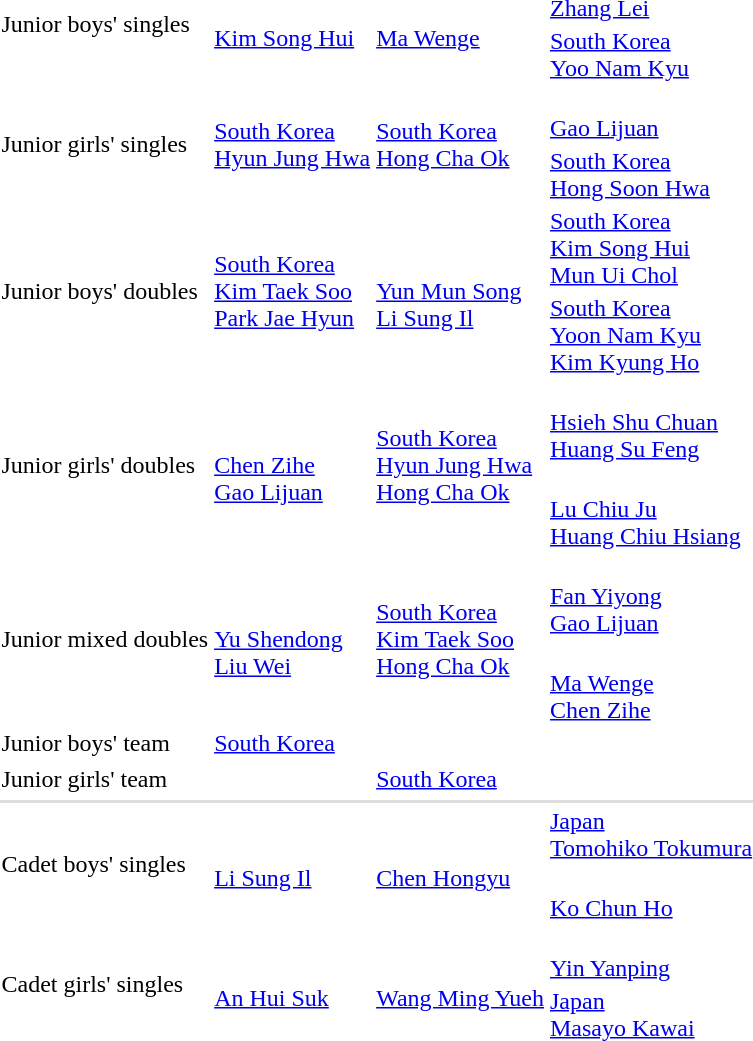<table>
<tr>
<td rowspan=2>Junior boys' singles</td>
<td rowspan=2><br><a href='#'>Kim Song Hui</a></td>
<td rowspan=2><br><a href='#'>Ma Wenge</a></td>
<td><br><a href='#'>Zhang Lei</a></td>
</tr>
<tr>
<td> <a href='#'>South Korea</a><br><a href='#'>Yoo Nam Kyu</a></td>
</tr>
<tr>
<td rowspan=2>Junior girls' singles</td>
<td rowspan=2> <a href='#'>South Korea</a><br><a href='#'>Hyun Jung Hwa</a></td>
<td rowspan=2> <a href='#'>South Korea</a><br><a href='#'>Hong Cha Ok</a></td>
<td><br><a href='#'>Gao Lijuan</a></td>
</tr>
<tr>
<td> <a href='#'>South Korea</a><br><a href='#'>Hong Soon Hwa</a></td>
</tr>
<tr>
<td rowspan=2>Junior boys' doubles</td>
<td rowspan=2> <a href='#'>South Korea</a><br><a href='#'>Kim Taek Soo</a><br><a href='#'>Park Jae Hyun</a></td>
<td rowspan=2><br><a href='#'>Yun Mun Song</a><br><a href='#'>Li Sung Il</a></td>
<td> <a href='#'>South Korea</a><br><a href='#'>Kim Song Hui</a><br><a href='#'>Mun Ui Chol</a></td>
</tr>
<tr>
<td> <a href='#'>South Korea</a><br><a href='#'>Yoon Nam Kyu</a><br><a href='#'>Kim Kyung Ho</a></td>
</tr>
<tr>
<td rowspan=2>Junior girls' doubles</td>
<td rowspan=2><br><a href='#'>Chen Zihe</a><br><a href='#'>Gao Lijuan</a></td>
<td rowspan=2> <a href='#'>South Korea</a><br><a href='#'>Hyun Jung Hwa</a><br><a href='#'>Hong Cha Ok</a></td>
<td><br><a href='#'>Hsieh Shu Chuan</a><br><a href='#'>Huang Su Feng</a></td>
</tr>
<tr>
<td><br><a href='#'>Lu Chiu Ju</a><br><a href='#'>Huang Chiu Hsiang</a></td>
</tr>
<tr>
<td rowspan=2>Junior mixed doubles</td>
<td rowspan=2><br><a href='#'>Yu Shendong</a><br><a href='#'>Liu Wei</a></td>
<td rowspan=2> <a href='#'>South Korea</a><br><a href='#'>Kim Taek Soo</a><br><a href='#'>Hong Cha Ok</a></td>
<td><br><a href='#'>Fan Yiyong</a><br><a href='#'>Gao Lijuan</a></td>
</tr>
<tr>
<td><br><a href='#'>Ma Wenge</a><br><a href='#'>Chen Zihe</a></td>
</tr>
<tr>
<td rowspan=1>Junior boys' team</td>
<td rowspan=1> <a href='#'>South Korea</a></td>
<td rowspan=1></td>
<td></td>
</tr>
<tr>
</tr>
<tr>
<td rowspan=1>Junior girls' team</td>
<td rowspan=1></td>
<td rowspan=1> <a href='#'>South Korea</a></td>
<td></td>
</tr>
<tr>
</tr>
<tr style="background:#dddddd;">
<td colspan=7></td>
</tr>
<tr>
<td rowspan=2>Cadet boys' singles</td>
<td rowspan=2><br><a href='#'>Li Sung Il</a></td>
<td rowspan=2><br><a href='#'>Chen Hongyu</a></td>
<td> <a href='#'>Japan</a><br><a href='#'>Tomohiko Tokumura</a></td>
</tr>
<tr>
<td><br><a href='#'>Ko Chun Ho</a></td>
</tr>
<tr>
<td rowspan=2>Cadet girls' singles</td>
<td rowspan=2><br><a href='#'>An Hui Suk</a></td>
<td rowspan=2><br><a href='#'>Wang Ming Yueh</a></td>
<td><br><a href='#'>Yin Yanping</a></td>
</tr>
<tr>
<td> <a href='#'>Japan</a><br><a href='#'>Masayo Kawai</a></td>
</tr>
</table>
